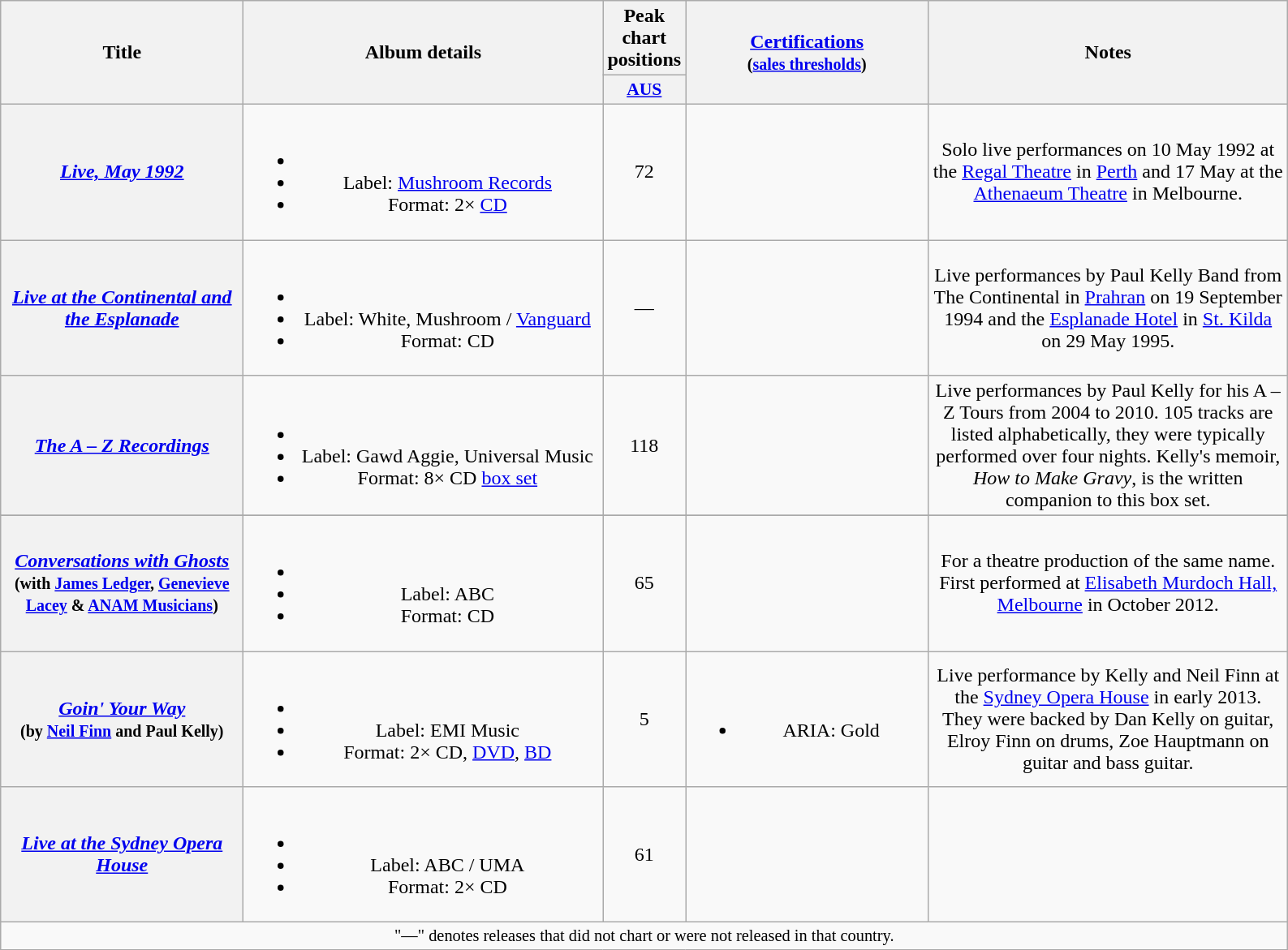<table class="wikitable plainrowheaders" style="text-align:center;">
<tr>
<th scope="col" rowspan="2" style="width:12em;">Title</th>
<th scope="col" rowspan="2" style="width:18em;">Album details</th>
<th scope="col" colspan="1">Peak chart positions</th>
<th scope="col" rowspan="2" style="width:12em;"><a href='#'>Certifications</a><br><small>(<a href='#'>sales thresholds</a>)</small></th>
<th scope="col" rowspan="2" style="width:18em;">Notes</th>
</tr>
<tr>
<th scope="col" style="width:3em;font-size:90%;"><a href='#'>AUS</a><br></th>
</tr>
<tr>
<th scope="row"><em><a href='#'>Live, May 1992</a></em></th>
<td><br><ul><li></li><li>Label: <a href='#'>Mushroom Records</a></li><li>Format: 2× <a href='#'>CD</a></li></ul></td>
<td style="text-align:center;">72</td>
<td></td>
<td>Solo live performances on 10 May 1992 at the <a href='#'>Regal Theatre</a> in <a href='#'>Perth</a> and 17 May at the <a href='#'>Athenaeum Theatre</a> in Melbourne.</td>
</tr>
<tr>
<th scope="row"><em><a href='#'>Live at the Continental and the Esplanade</a></em></th>
<td><br><ul><li></li><li>Label: White, Mushroom / <a href='#'>Vanguard</a></li><li>Format: CD</li></ul></td>
<td style="text-align:center;">—</td>
<td></td>
<td>Live performances by Paul Kelly Band from The Continental in <a href='#'>Prahran</a> on 19 September 1994 and the <a href='#'>Esplanade Hotel</a> in <a href='#'>St. Kilda</a> on 29 May 1995.</td>
</tr>
<tr>
<th scope="row"><em><a href='#'>The A – Z Recordings</a></em></th>
<td><br><ul><li></li><li>Label: Gawd Aggie, Universal Music</li><li>Format: 8× CD <a href='#'>box set</a></li></ul></td>
<td style="text-align:center;">118</td>
<td></td>
<td>Live performances by Paul Kelly for his A – Z Tours from 2004 to 2010. 105 tracks are listed alphabetically, they were typically performed over four nights. Kelly's memoir, <em>How to Make Gravy</em>, is the written companion to this box set.</td>
</tr>
<tr>
</tr>
<tr>
<th scope="row"><em><a href='#'>Conversations with Ghosts</a></em> <br> <small>(with <a href='#'>James Ledger</a>, <a href='#'>Genevieve Lacey</a> & <a href='#'>ANAM Musicians</a>)</small></th>
<td><br><ul><li></li><li>Label: ABC</li><li>Format: CD</li></ul></td>
<td style="text-align:center;">65</td>
<td></td>
<td>For a theatre production of the same name. First performed at <a href='#'>Elisabeth Murdoch Hall, Melbourne</a> in October 2012.</td>
</tr>
<tr>
<th scope="row"><em><a href='#'>Goin' Your Way</a></em><br> <small>(by <a href='#'>Neil Finn</a> and Paul Kelly)</small></th>
<td><br><ul><li></li><li>Label: EMI Music</li><li>Format: 2× CD, <a href='#'>DVD</a>, <a href='#'>BD</a></li></ul></td>
<td style="text-align:center;">5</td>
<td><br><ul><li>ARIA: Gold</li></ul></td>
<td>Live performance by Kelly and Neil Finn at the <a href='#'>Sydney Opera House</a> in early 2013. They were backed by Dan Kelly on guitar, Elroy Finn on drums, Zoe Hauptmann on guitar and bass guitar.</td>
</tr>
<tr>
<th scope="row"><em><a href='#'>Live at the Sydney Opera House</a></em></th>
<td><br><ul><li></li><li>Label: ABC / UMA</li><li>Format: 2× CD</li></ul></td>
<td style="text-align:center;">61</td>
<td></td>
<td></td>
</tr>
<tr>
<td colspan="5" style="text-align:centre; font-size:85%;">"—" denotes releases that did not chart or were not released in that country.</td>
</tr>
</table>
